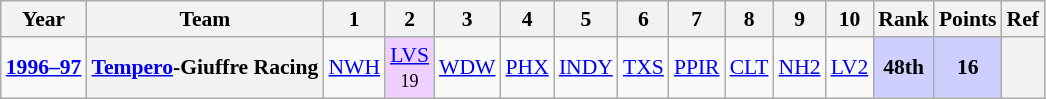<table class="wikitable" style="text-align:center; font-size:90%">
<tr>
<th>Year</th>
<th>Team</th>
<th>1</th>
<th>2</th>
<th>3</th>
<th>4</th>
<th>5</th>
<th>6</th>
<th>7</th>
<th>8</th>
<th>9</th>
<th>10</th>
<th>Rank</th>
<th>Points</th>
<th>Ref</th>
</tr>
<tr>
<td><strong><a href='#'>1996–97</a></strong></td>
<th><a href='#'>Tempero</a>-Giuffre Racing</th>
<td><a href='#'>NWH</a></td>
<td style="background:#EFCFFF;"><a href='#'>LVS</a><br><small>19</small></td>
<td><a href='#'>WDW</a></td>
<td><a href='#'>PHX</a></td>
<td><a href='#'>INDY</a></td>
<td><a href='#'>TXS</a></td>
<td><a href='#'>PPIR</a></td>
<td><a href='#'>CLT</a></td>
<td><a href='#'>NH2</a></td>
<td><a href='#'>LV2</a></td>
<td style="background:#CFCFFF;"><strong>48th</strong></td>
<td style="background:#CFCFFF;"><strong>16</strong></td>
<th></th>
</tr>
</table>
